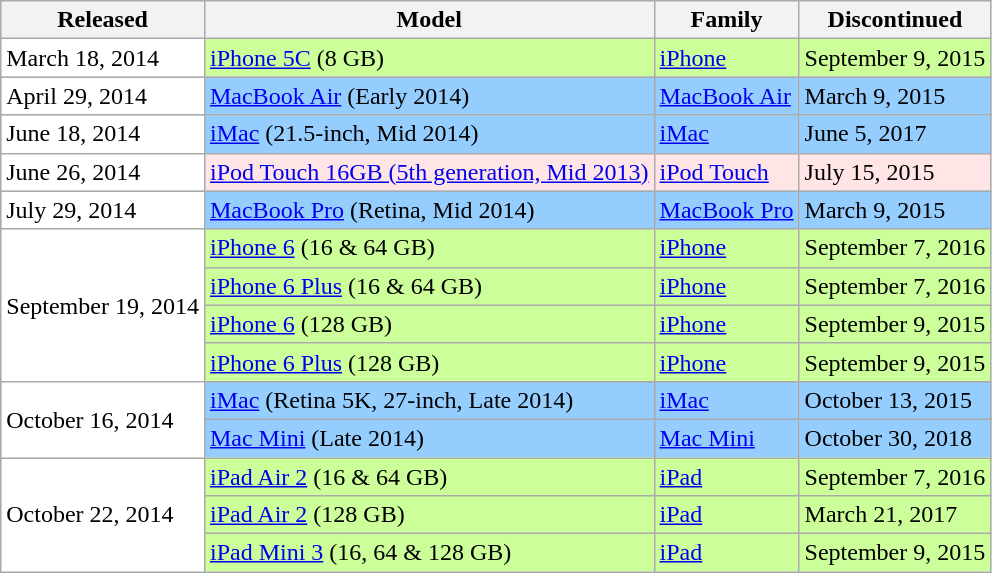<table class="wikitable sortable">
<tr>
<th>Released</th>
<th>Model</th>
<th>Family</th>
<th>Discontinued</th>
</tr>
<tr bgcolor=#CCFF99>
<td bgcolor=#FFF>March 18, 2014</td>
<td><a href='#'>iPhone 5C</a> (8 GB)</td>
<td><a href='#'>iPhone</a></td>
<td>September 9, 2015</td>
</tr>
<tr bgcolor=#95CEFE>
<td bgcolor=#FFF>April 29, 2014</td>
<td><a href='#'>MacBook Air</a> (Early 2014)</td>
<td><a href='#'>MacBook Air</a></td>
<td>March 9, 2015</td>
</tr>
<tr bgcolor=#95CEFE>
<td bgcolor=#FFF>June 18, 2014</td>
<td><a href='#'>iMac</a> (21.5-inch, Mid 2014)</td>
<td><a href='#'>iMac</a></td>
<td>June 5, 2017</td>
</tr>
<tr bgcolor=#FFE5E5>
<td bgcolor=#FFF>June 26, 2014</td>
<td><a href='#'>iPod Touch 16GB (5th generation, Mid 2013)</a></td>
<td><a href='#'>iPod Touch</a></td>
<td>July 15, 2015</td>
</tr>
<tr bgcolor=#95CEFE>
<td bgcolor=#FFF>July 29, 2014</td>
<td><a href='#'>MacBook Pro</a> (Retina, Mid 2014)</td>
<td><a href='#'>MacBook Pro</a></td>
<td>March 9, 2015</td>
</tr>
<tr bgcolor=#CCFF99>
<td rowspan=4 bgcolor=#FFF>September 19, 2014</td>
<td><a href='#'>iPhone 6</a> (16 & 64 GB)</td>
<td><a href='#'>iPhone</a></td>
<td>September 7, 2016</td>
</tr>
<tr bgcolor=#CCFF99>
<td><a href='#'>iPhone 6 Plus</a> (16 & 64 GB)</td>
<td><a href='#'>iPhone</a></td>
<td>September 7, 2016</td>
</tr>
<tr bgcolor=#CCFF99>
<td><a href='#'>iPhone 6</a> (128 GB)</td>
<td><a href='#'>iPhone</a></td>
<td>September 9, 2015</td>
</tr>
<tr bgcolor=#CCFF99>
<td><a href='#'>iPhone 6 Plus</a> (128 GB)</td>
<td><a href='#'>iPhone</a></td>
<td>September 9, 2015</td>
</tr>
<tr bgcolor=#95CEFE>
<td rowspan=2 bgcolor=#FFF>October 16, 2014</td>
<td><a href='#'>iMac</a> (Retina 5K, 27-inch, Late 2014)</td>
<td><a href='#'>iMac</a></td>
<td>October 13, 2015</td>
</tr>
<tr bgcolor=#95CEFE>
<td><a href='#'>Mac Mini</a> (Late 2014)</td>
<td><a href='#'>Mac Mini</a></td>
<td>October 30, 2018</td>
</tr>
<tr bgcolor=#CCFF99>
<td rowspan=3 bgcolor=#FFF>October 22, 2014</td>
<td><a href='#'>iPad Air 2</a> (16 & 64 GB)</td>
<td><a href='#'>iPad</a></td>
<td>September 7, 2016</td>
</tr>
<tr bgcolor=#CCFF99>
<td><a href='#'>iPad Air 2</a> (128 GB)</td>
<td><a href='#'>iPad</a></td>
<td>March 21, 2017</td>
</tr>
<tr bgcolor=#CCFF99>
<td><a href='#'>iPad Mini 3</a> (16, 64 & 128 GB)</td>
<td><a href='#'>iPad</a></td>
<td>September 9, 2015</td>
</tr>
</table>
